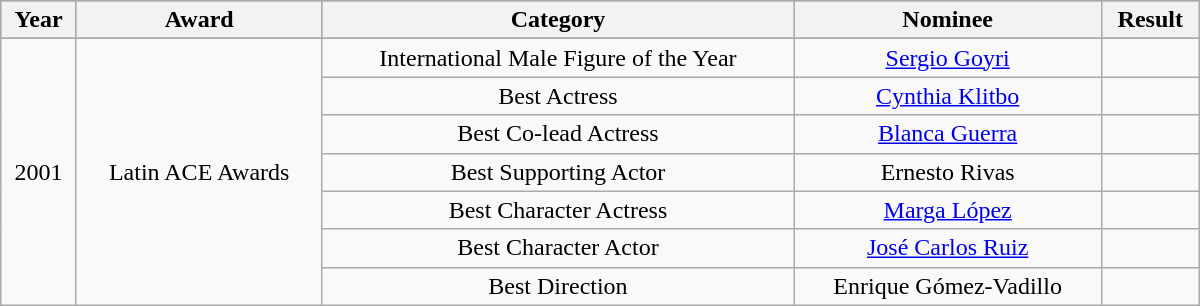<table class="wikitable" width=800px>
<tr style="background:#96c; text-align:center;">
<th>Year</th>
<th>Award</th>
<th>Category</th>
<th>Nominee</th>
<th>Result</th>
</tr>
<tr>
</tr>
<tr style="text-align: center;">
</tr>
<tr style="text-align: center; top">
<td style="text-align: center; top" rowspan="11">2001</td>
</tr>
<tr style="text-align: center; top">
<td style="text-align: center; top" rowspan="8">Latin ACE Awards</td>
</tr>
<tr style="text-align: center; top">
<td>International Male Figure of the Year</td>
<td><a href='#'>Sergio Goyri</a></td>
<td></td>
</tr>
<tr style="text-align: center; top">
<td>Best Actress</td>
<td><a href='#'>Cynthia Klitbo</a></td>
<td></td>
</tr>
<tr style="text-align: center; top">
<td>Best Co-lead Actress</td>
<td><a href='#'>Blanca Guerra</a></td>
<td></td>
</tr>
<tr style="text-align: center; top">
<td>Best Supporting Actor</td>
<td>Ernesto Rivas</td>
<td></td>
</tr>
<tr style="text-align: center; top">
<td>Best Character Actress</td>
<td><a href='#'>Marga López</a></td>
<td></td>
</tr>
<tr style="text-align: center; top">
<td>Best Character Actor</td>
<td><a href='#'>José Carlos Ruiz</a></td>
<td></td>
</tr>
<tr style="text-align: center; top">
<td>Best Direction</td>
<td>Enrique Gómez-Vadillo</td>
<td></td>
</tr>
</table>
